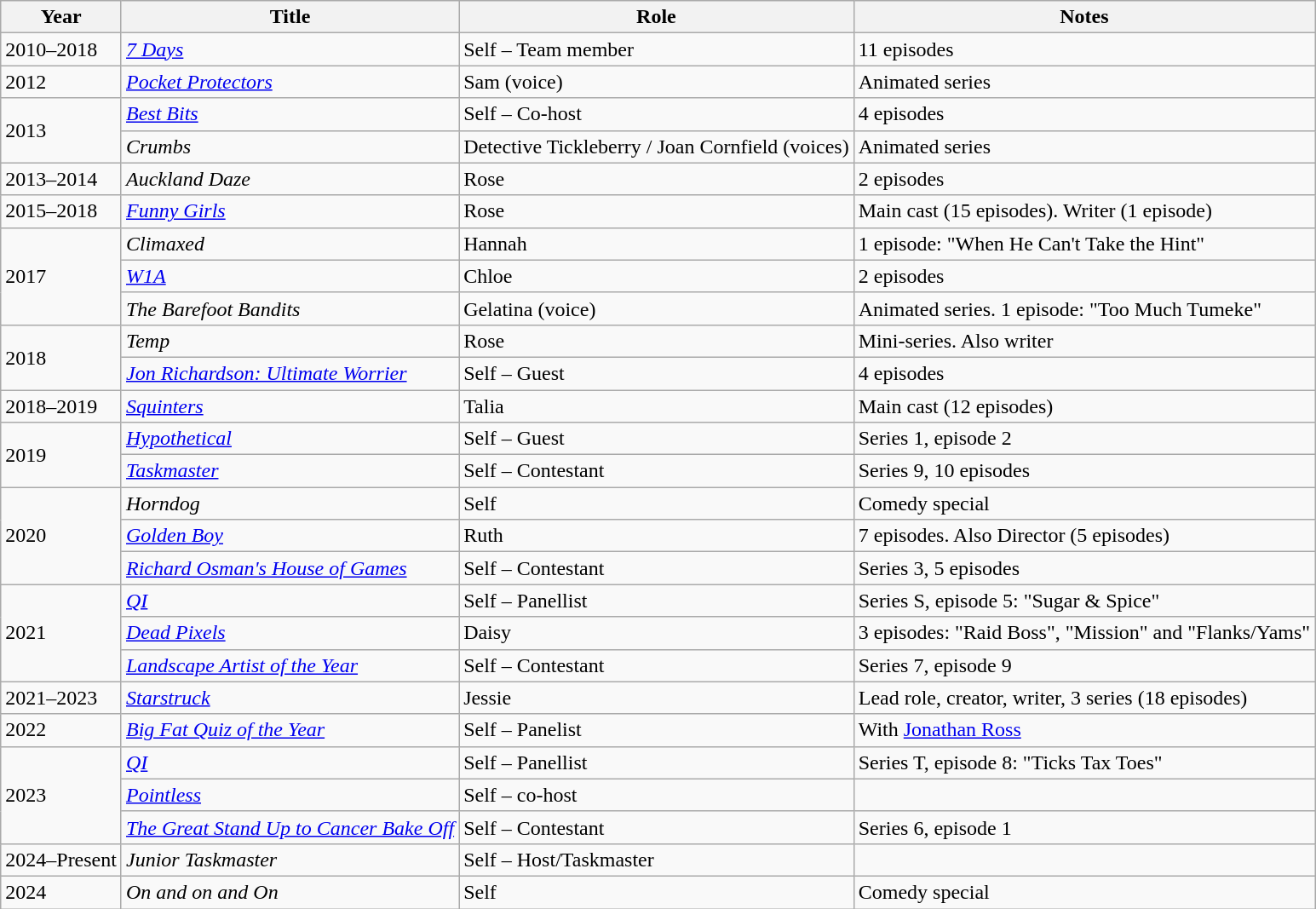<table class="wikitable sortable">
<tr>
<th>Year</th>
<th>Title</th>
<th>Role</th>
<th class="unsortable">Notes</th>
</tr>
<tr>
<td>2010–2018</td>
<td><em><a href='#'>7 Days</a></em></td>
<td>Self – Team member</td>
<td>11 episodes</td>
</tr>
<tr>
<td>2012</td>
<td><em><a href='#'>Pocket Protectors</a></em></td>
<td>Sam (voice)</td>
<td>Animated series</td>
</tr>
<tr>
<td rowspan="2">2013</td>
<td><em><a href='#'>Best Bits</a></em></td>
<td>Self – Co-host</td>
<td>4 episodes</td>
</tr>
<tr>
<td><em>Crumbs</em></td>
<td>Detective Tickleberry / Joan Cornfield (voices)</td>
<td>Animated series</td>
</tr>
<tr>
<td>2013–2014</td>
<td><em>Auckland Daze</em></td>
<td>Rose</td>
<td>2 episodes</td>
</tr>
<tr>
<td>2015–2018</td>
<td><em><a href='#'>Funny Girls</a></em></td>
<td>Rose</td>
<td>Main cast (15 episodes). Writer (1 episode)</td>
</tr>
<tr>
<td rowspan="3">2017</td>
<td><em>Climaxed</em></td>
<td>Hannah</td>
<td>1 episode: "When He Can't Take the Hint"</td>
</tr>
<tr>
<td><em><a href='#'>W1A</a></em></td>
<td>Chloe</td>
<td>2 episodes</td>
</tr>
<tr>
<td><em>The Barefoot Bandits</em></td>
<td>Gelatina (voice)</td>
<td>Animated series. 1 episode: "Too Much Tumeke"</td>
</tr>
<tr>
<td rowspan="2">2018</td>
<td><em>Temp</em></td>
<td>Rose</td>
<td>Mini-series. Also writer</td>
</tr>
<tr>
<td><em><a href='#'>Jon Richardson: Ultimate Worrier</a></em></td>
<td>Self – Guest</td>
<td>4 episodes</td>
</tr>
<tr>
<td>2018–2019</td>
<td><em><a href='#'>Squinters</a></em></td>
<td>Talia</td>
<td>Main cast (12 episodes)</td>
</tr>
<tr>
<td rowspan="2">2019</td>
<td><em><a href='#'>Hypothetical</a></em></td>
<td>Self – Guest</td>
<td>Series 1, episode 2</td>
</tr>
<tr>
<td><em><a href='#'>Taskmaster</a></em></td>
<td>Self – Contestant</td>
<td>Series 9, 10 episodes</td>
</tr>
<tr>
<td rowspan="3">2020</td>
<td><em>Horndog</em></td>
<td>Self</td>
<td>Comedy special</td>
</tr>
<tr>
<td><em><a href='#'>Golden Boy</a></em></td>
<td>Ruth</td>
<td>7 episodes. Also Director (5 episodes)</td>
</tr>
<tr>
<td><em><a href='#'>Richard Osman's House of Games</a></em></td>
<td>Self – Contestant</td>
<td>Series 3, 5 episodes</td>
</tr>
<tr>
<td rowspan="3">2021</td>
<td><em><a href='#'>QI</a></em></td>
<td>Self – Panellist</td>
<td>Series S, episode 5: "Sugar & Spice"</td>
</tr>
<tr>
<td><em><a href='#'>Dead Pixels</a></em></td>
<td>Daisy</td>
<td>3 episodes: "Raid Boss", "Mission" and "Flanks/Yams"</td>
</tr>
<tr>
<td><em><a href='#'>Landscape Artist of the Year</a></em></td>
<td>Self – Contestant</td>
<td>Series 7, episode 9</td>
</tr>
<tr>
<td>2021–2023</td>
<td><em><a href='#'>Starstruck</a></em></td>
<td>Jessie</td>
<td>Lead role, creator, writer, 3 series (18 episodes)</td>
</tr>
<tr>
<td>2022</td>
<td><em><a href='#'>Big Fat Quiz of the Year</a></em></td>
<td>Self – Panelist</td>
<td>With <a href='#'>Jonathan Ross</a></td>
</tr>
<tr>
<td rowspan="3">2023</td>
<td><em><a href='#'>QI</a></em></td>
<td>Self – Panellist</td>
<td>Series T, episode 8: "Ticks Tax Toes"</td>
</tr>
<tr>
<td><em><a href='#'>Pointless</a></em></td>
<td>Self – co-host</td>
</tr>
<tr>
<td><em><a href='#'>The Great Stand Up to Cancer Bake Off</a></em></td>
<td>Self – Contestant</td>
<td>Series 6, episode 1</td>
</tr>
<tr>
<td>2024–Present</td>
<td><em>Junior Taskmaster</em></td>
<td>Self – Host/Taskmaster</td>
<td></td>
</tr>
<tr>
<td>2024</td>
<td><em>On and on and On</em></td>
<td>Self</td>
<td>Comedy special</td>
</tr>
</table>
